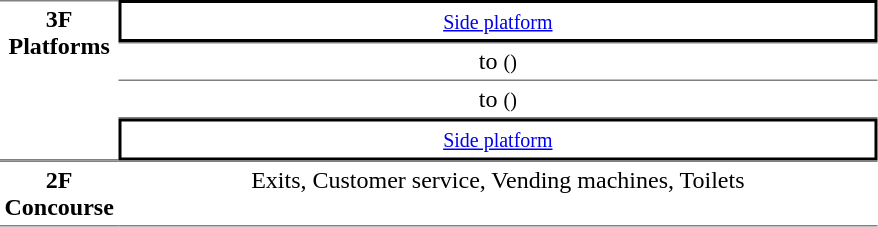<table table border=0 cellspacing=0 cellpadding=3>
<tr>
<td style="border-bottom:solid 1px gray;border-top:solid 1px gray;text-align:center" rowspan="4" valign=top width=50><strong>3F<br>Platforms</strong></td>
<td style="border-right:solid 2px black;border-left:solid 2px black;border-top:solid 2px black;border-bottom:solid 2px black;text-align:center;"><small><a href='#'>Side platform</a></small></td>
</tr>
<tr>
<td style="border-bottom:solid 1px gray;border-top:solid 1px gray;text-align:center;">  to  <small>()</small></td>
</tr>
<tr>
<td style="border-bottom:solid 1px gray;text-align:center;"> to  <small>() </small></td>
</tr>
<tr>
<td style="border-right:solid 2px black;border-left:solid 2px black;border-top:solid 2px black;border-bottom:solid 2px black;text-align:center;"><small><a href='#'>Side platform</a></small></td>
</tr>
<tr>
<td style="border-bottom:solid 1px gray; border-top:solid 1px gray;text-align:center" valign=top><strong>2F<br>Concourse</strong></td>
<td style="border-bottom:solid 1px gray; border-top:solid 1px gray;text-align:center" valign=top width=500>Exits, Customer service, Vending machines, Toilets</td>
</tr>
</table>
